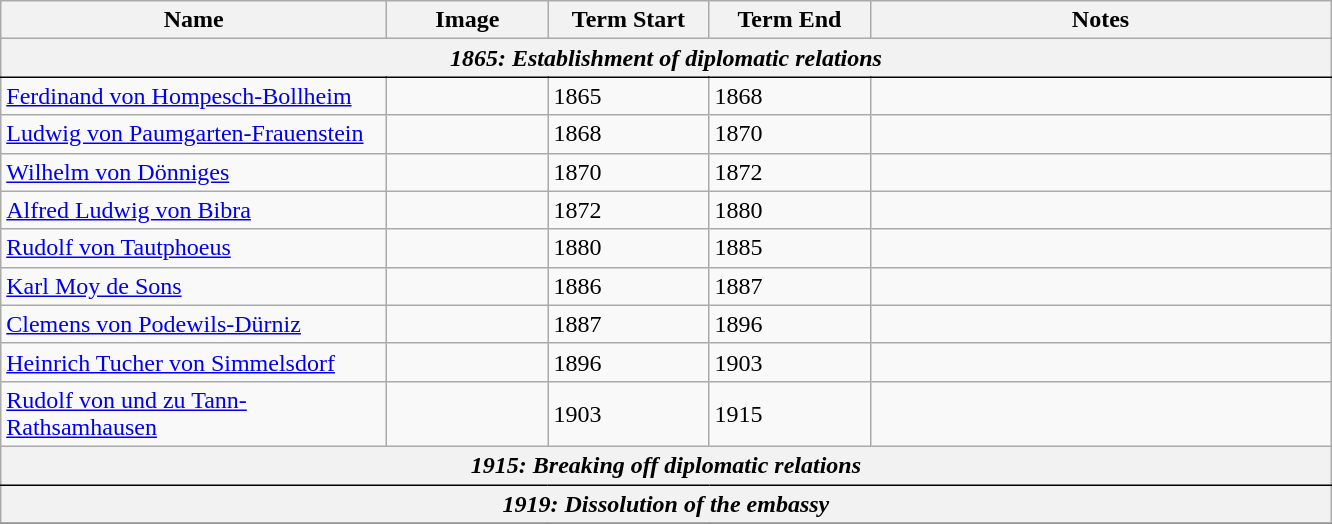<table class="wikitable">
<tr class="hintergrundfarbe5">
<th width="250">Name</th>
<th width="100">Image</th>
<th width="100">Term Start</th>
<th width="100">Term End</th>
<th width="300">Notes</th>
</tr>
<tr>
<th colspan="5" style="border-bottom: 1pt black solid; border-top: 1pt black solid;"><em>1865: Establishment of diplomatic relations</em></th>
</tr>
<tr>
<td><a href='#'>Ferdinand von Hompesch-Bollheim</a></td>
<td></td>
<td>1865</td>
<td>1868</td>
<td></td>
</tr>
<tr>
<td><a href='#'>Ludwig von Paumgarten-Frauenstein</a></td>
<td></td>
<td>1868</td>
<td>1870</td>
<td></td>
</tr>
<tr>
<td><a href='#'>Wilhelm von Dönniges</a></td>
<td></td>
<td>1870</td>
<td>1872</td>
<td></td>
</tr>
<tr>
<td><a href='#'>Alfred Ludwig von Bibra</a></td>
<td></td>
<td>1872</td>
<td>1880</td>
<td></td>
</tr>
<tr>
<td><a href='#'>Rudolf von Tautphoeus</a></td>
<td></td>
<td>1880</td>
<td>1885</td>
<td></td>
</tr>
<tr>
<td><a href='#'>Karl Moy de Sons</a></td>
<td></td>
<td>1886</td>
<td>1887</td>
<td></td>
</tr>
<tr>
<td><a href='#'>Clemens von Podewils-Dürniz</a></td>
<td></td>
<td>1887</td>
<td>1896</td>
<td></td>
</tr>
<tr>
<td><a href='#'>Heinrich Tucher von Simmelsdorf</a></td>
<td></td>
<td>1896</td>
<td>1903</td>
<td></td>
</tr>
<tr>
<td><a href='#'>Rudolf von und zu Tann-Rathsamhausen</a></td>
<td></td>
<td>1903</td>
<td>1915</td>
<td></td>
</tr>
<tr>
<th colspan="5" style="border-bottom: 1pt black solid; border-top: 1pt black solid;"><em>1915: Breaking off diplomatic relations</em></th>
</tr>
<tr>
<th colspan="5" style="border-bottom: 1pt black solid; border-top: 1pt black solid;"><em>1919: Dissolution of the embassy</em></th>
</tr>
<tr>
</tr>
</table>
